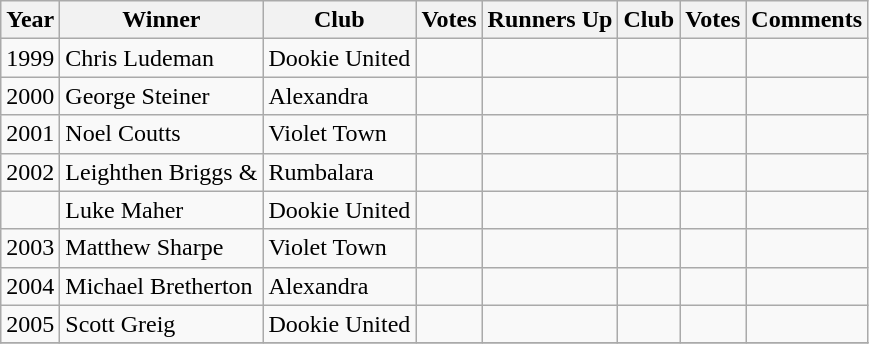<table class="wikitable sortable">
<tr>
<th>Year</th>
<th><span><strong>Winner</strong></span></th>
<th>Club</th>
<th>Votes</th>
<th>Runners Up</th>
<th>Club</th>
<th>Votes</th>
<th>Comments</th>
</tr>
<tr>
<td>1999</td>
<td>Chris Ludeman</td>
<td>Dookie United</td>
<td></td>
<td></td>
<td></td>
<td></td>
<td></td>
</tr>
<tr>
<td>2000</td>
<td>George Steiner</td>
<td>Alexandra</td>
<td></td>
<td></td>
<td></td>
<td></td>
<td></td>
</tr>
<tr>
<td>2001</td>
<td>Noel Coutts</td>
<td>Violet Town</td>
<td></td>
<td></td>
<td></td>
<td></td>
<td></td>
</tr>
<tr>
<td>2002</td>
<td>Leighthen Briggs &</td>
<td>Rumbalara</td>
<td></td>
<td></td>
<td></td>
<td></td>
<td></td>
</tr>
<tr>
<td></td>
<td>Luke Maher</td>
<td>Dookie United</td>
<td></td>
<td></td>
<td></td>
<td></td>
<td></td>
</tr>
<tr>
<td>2003</td>
<td>Matthew Sharpe</td>
<td>Violet Town</td>
<td></td>
<td></td>
<td></td>
<td></td>
<td></td>
</tr>
<tr>
<td>2004</td>
<td>Michael Bretherton</td>
<td>Alexandra</td>
<td></td>
<td></td>
<td></td>
<td></td>
<td></td>
</tr>
<tr>
<td>2005</td>
<td>Scott Greig</td>
<td>Dookie United</td>
<td></td>
<td></td>
<td></td>
<td></td>
<td></td>
</tr>
<tr>
</tr>
</table>
